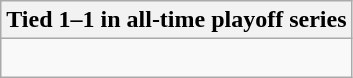<table class="wikitable collapsible collapsed">
<tr>
<th>Tied 1–1 in all-time playoff series</th>
</tr>
<tr>
<td><br>
</td>
</tr>
</table>
